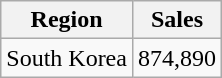<table class="wikitable">
<tr>
<th>Region</th>
<th>Sales</th>
</tr>
<tr>
<td>South Korea</td>
<td>874,890</td>
</tr>
</table>
